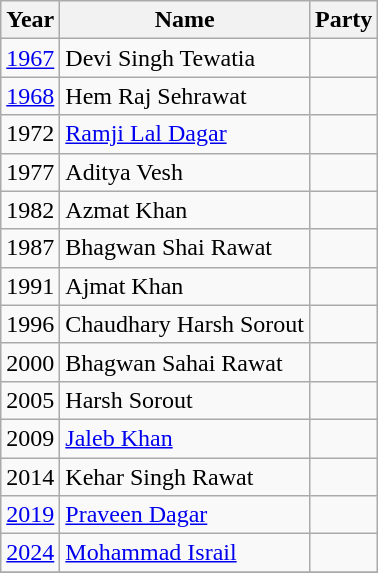<table class="wikitable sortable">
<tr>
<th>Year</th>
<th>Name</th>
<th colspan=2>Party</th>
</tr>
<tr>
<td><a href='#'>1967</a></td>
<td>Devi Singh Tewatia</td>
<td></td>
</tr>
<tr>
<td><a href='#'>1968</a></td>
<td>Hem Raj Sehrawat</td>
<td></td>
</tr>
<tr>
<td>1972</td>
<td><a href='#'>Ramji Lal Dagar</a></td>
</tr>
<tr>
<td>1977</td>
<td>Aditya Vesh</td>
<td></td>
</tr>
<tr>
<td>1982</td>
<td>Azmat Khan</td>
</tr>
<tr>
<td>1987</td>
<td>Bhagwan Shai Rawat</td>
<td></td>
</tr>
<tr>
<td>1991</td>
<td>Ajmat Khan</td>
<td></td>
</tr>
<tr>
<td>1996</td>
<td>Chaudhary Harsh Sorout</td>
<td></td>
</tr>
<tr>
<td>2000</td>
<td>Bhagwan Sahai Rawat</td>
<td></td>
</tr>
<tr>
<td>2005</td>
<td>Harsh Sorout</td>
<td></td>
</tr>
<tr>
<td>2009</td>
<td><a href='#'>Jaleb Khan</a></td>
</tr>
<tr>
<td>2014</td>
<td>Kehar Singh Rawat</td>
<td></td>
</tr>
<tr>
<td><a href='#'>2019</a></td>
<td><a href='#'>Praveen Dagar</a></td>
<td></td>
</tr>
<tr>
<td><a href='#'>2024</a></td>
<td><a href='#'>Mohammad Israil</a></td>
<td></td>
</tr>
<tr>
</tr>
</table>
